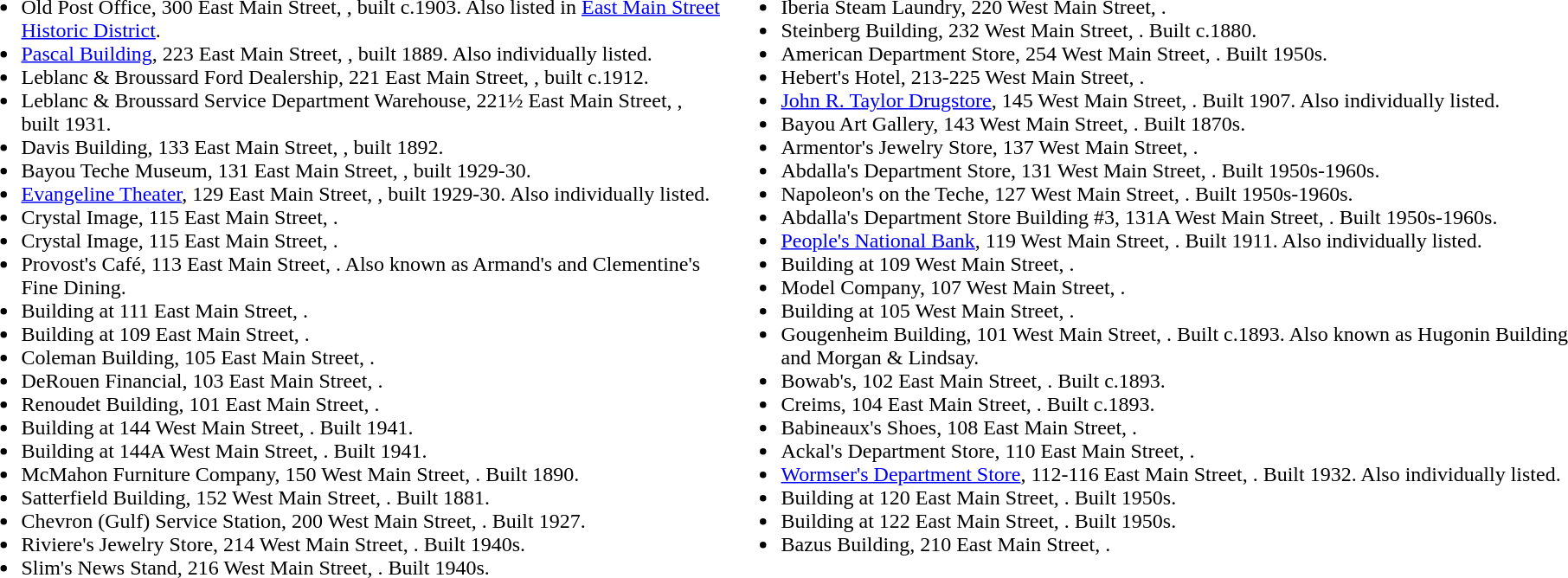<table>
<tr valign="top">
<td><br><ul><li>Old Post Office, 300 East Main Street, , built c.1903. Also listed in <a href='#'>East Main Street Historic District</a>.</li><li><a href='#'>Pascal Building</a>, 223 East Main Street, , built 1889. Also individually listed.</li><li>Leblanc & Broussard Ford Dealership, 221 East Main Street, , built c.1912.</li><li>Leblanc & Broussard Service Department Warehouse, 221½ East Main Street, , built 1931.</li><li>Davis Building, 133 East Main Street, , built 1892.</li><li>Bayou Teche Museum, 131 East Main Street, , built 1929-30.</li><li><a href='#'>Evangeline Theater</a>, 129 East Main Street, , built 1929-30. Also individually listed.</li><li>Crystal Image, 115 East Main Street, .</li><li>Crystal Image, 115 East Main Street, .</li><li>Provost's Café, 113 East Main Street, . Also known as Armand's and Clementine's Fine Dining.</li><li>Building at 111 East Main Street, .</li><li>Building at 109 East Main Street, .</li><li>Coleman Building, 105 East Main Street, .</li><li>DeRouen Financial, 103 East Main Street, .</li><li>Renoudet Building, 101 East Main Street, .</li><li>Building at 144 West Main Street, . Built 1941.</li><li>Building at 144A West Main Street, . Built 1941.</li><li>McMahon Furniture Company, 150 West Main Street, . Built 1890.</li><li>Satterfield Building, 152 West Main Street, . Built 1881.</li><li>Chevron (Gulf) Service Station, 200 West Main Street, . Built 1927.</li><li>Riviere's Jewelry Store, 214 West Main Street, . Built 1940s.</li><li>Slim's News Stand, 216 West Main Street, . Built 1940s.</li></ul></td>
<td><br><ul><li>Iberia Steam Laundry, 220 West Main Street, .</li><li>Steinberg Building, 232 West Main Street, . Built c.1880.</li><li>American Department Store, 254 West Main Street, . Built 1950s.</li><li>Hebert's Hotel, 213-225 West Main Street, .</li><li><a href='#'>John R. Taylor Drugstore</a>, 145 West Main Street, . Built 1907. Also individually listed.</li><li>Bayou Art Gallery, 143 West Main Street, . Built 1870s.</li><li>Armentor's Jewelry Store, 137 West Main Street, .</li><li>Abdalla's Department Store, 131 West Main Street, . Built 1950s-1960s.</li><li>Napoleon's on the Teche, 127 West Main Street, . Built 1950s-1960s.</li><li>Abdalla's Department Store Building #3, 131A West Main Street, . Built 1950s-1960s.</li><li><a href='#'>People's National Bank</a>, 119 West Main Street, . Built 1911. Also individually listed.</li><li>Building at 109 West Main Street, .</li><li>Model Company, 107 West Main Street, .</li><li>Building at 105 West Main Street, .</li><li>Gougenheim Building, 101 West Main Street, . Built c.1893. Also known as Hugonin Building and Morgan & Lindsay.</li><li>Bowab's, 102 East Main Street, . Built c.1893.</li><li>Creims, 104 East Main Street, . Built c.1893.</li><li>Babineaux's Shoes, 108 East Main Street, .</li><li>Ackal's Department Store, 110 East Main Street, .</li><li><a href='#'>Wormser's Department Store</a>, 112-116 East Main Street, . Built 1932. Also individually listed.</li><li>Building at 120 East Main Street, . Built 1950s.</li><li>Building at 122 East Main Street, . Built 1950s.</li><li>Bazus Building, 210 East Main Street, .</li></ul></td>
</tr>
</table>
